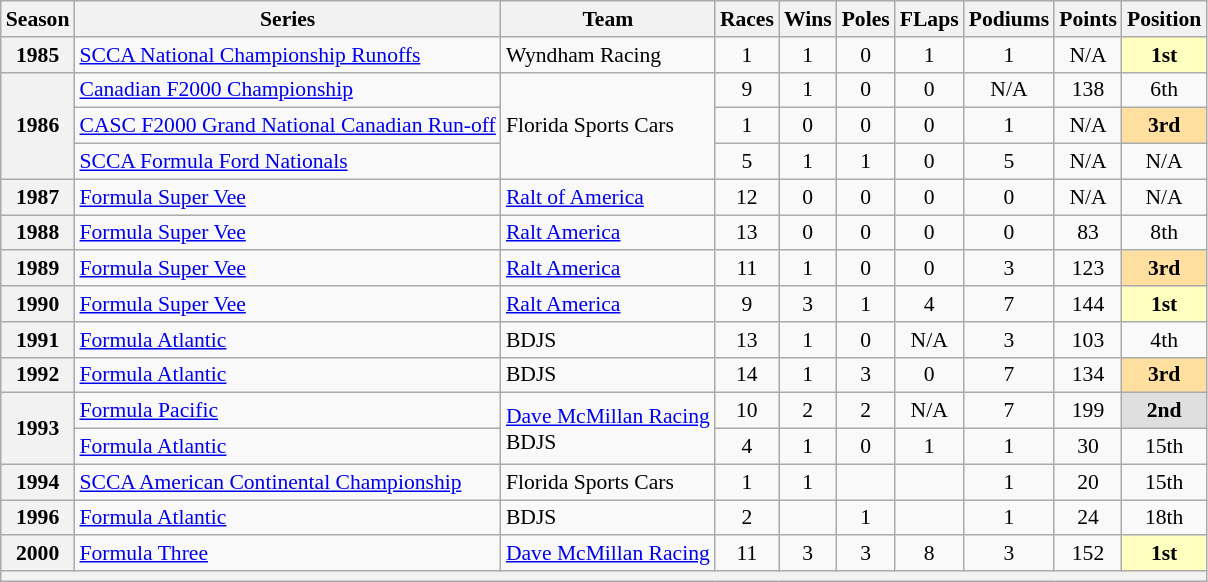<table class="wikitable" style="font-size: 90%; text-align:center">
<tr>
<th>Season</th>
<th>Series</th>
<th>Team</th>
<th>Races</th>
<th>Wins</th>
<th>Poles</th>
<th>FLaps</th>
<th>Podiums</th>
<th>Points</th>
<th>Position</th>
</tr>
<tr>
<th>1985</th>
<td align=left><a href='#'>SCCA National Championship Runoffs</a></td>
<td align=left>Wyndham Racing</td>
<td>1</td>
<td>1</td>
<td>0</td>
<td>1</td>
<td>1</td>
<td>N/A</td>
<td style="background:#FFFFBF;"><strong>1st</strong></td>
</tr>
<tr>
<th rowspan=3>1986</th>
<td align=left><a href='#'>Canadian F2000 Championship</a></td>
<td style="text-align:left;" rowspan="3">Florida Sports Cars</td>
<td>9</td>
<td>1</td>
<td>0</td>
<td>0</td>
<td>N/A</td>
<td>138</td>
<td>6th</td>
</tr>
<tr>
<td align=left><a href='#'>CASC F2000 Grand National Canadian Run-off</a></td>
<td>1</td>
<td>0</td>
<td>0</td>
<td>0</td>
<td>1</td>
<td>N/A</td>
<td style="background:#FFDF9F;"><strong>3rd</strong></td>
</tr>
<tr>
<td align=left><a href='#'>SCCA Formula Ford Nationals</a></td>
<td>5</td>
<td>1</td>
<td>1</td>
<td>0</td>
<td>5</td>
<td>N/A</td>
<td>N/A</td>
</tr>
<tr>
<th>1987</th>
<td align=left><a href='#'>Formula Super Vee</a></td>
<td align=left><a href='#'>Ralt of America</a></td>
<td>12</td>
<td>0</td>
<td>0</td>
<td>0</td>
<td>0</td>
<td>N/A</td>
<td>N/A</td>
</tr>
<tr>
<th>1988</th>
<td align=left><a href='#'>Formula Super Vee</a></td>
<td align=left><a href='#'>Ralt America</a></td>
<td>13</td>
<td>0</td>
<td>0</td>
<td>0</td>
<td>0</td>
<td>83</td>
<td>8th</td>
</tr>
<tr>
<th>1989</th>
<td align=left><a href='#'>Formula Super Vee</a></td>
<td align=left><a href='#'>Ralt America</a></td>
<td>11</td>
<td>1</td>
<td>0</td>
<td>0</td>
<td>3</td>
<td>123</td>
<td style="background:#FFDF9F;"><strong>3rd</strong></td>
</tr>
<tr>
<th>1990</th>
<td align=left><a href='#'>Formula Super Vee</a></td>
<td align=left><a href='#'>Ralt America</a></td>
<td>9</td>
<td>3</td>
<td>1</td>
<td>4</td>
<td>7</td>
<td>144</td>
<td style="background:#FFFFBF"><strong>1st</strong></td>
</tr>
<tr>
<th>1991</th>
<td align=left><a href='#'>Formula Atlantic</a></td>
<td align=left>BDJS</td>
<td>13</td>
<td>1</td>
<td>0</td>
<td>N/A</td>
<td>3</td>
<td>103</td>
<td>4th</td>
</tr>
<tr>
<th>1992</th>
<td align=left><a href='#'>Formula Atlantic</a></td>
<td align=left>BDJS</td>
<td>14</td>
<td>1</td>
<td>3</td>
<td>0</td>
<td>7</td>
<td>134</td>
<td style="background:#FFDF9F;"><strong>3rd</strong></td>
</tr>
<tr>
<th rowspan=2>1993</th>
<td align=left><a href='#'>Formula Pacific</a></td>
<td style="text-align:left;" rowspan="2"><a href='#'>Dave McMillan Racing</a><br>BDJS</td>
<td>10</td>
<td>2</td>
<td>2</td>
<td>N/A</td>
<td>7</td>
<td>199</td>
<td style="background:#DFDFDF;"><strong>2nd</strong></td>
</tr>
<tr>
<td align=left><a href='#'>Formula Atlantic</a></td>
<td>4</td>
<td>1</td>
<td>0</td>
<td>1</td>
<td>1</td>
<td>30</td>
<td>15th</td>
</tr>
<tr>
<th>1994</th>
<td align=left><a href='#'>SCCA American Continental Championship</a></td>
<td align=left>Florida Sports Cars</td>
<td>1</td>
<td>1</td>
<td></td>
<td></td>
<td>1</td>
<td>20</td>
<td>15th</td>
</tr>
<tr>
<th>1996</th>
<td align=left><a href='#'>Formula Atlantic</a></td>
<td align=left>BDJS</td>
<td>2</td>
<td></td>
<td>1</td>
<td></td>
<td>1</td>
<td>24</td>
<td>18th</td>
</tr>
<tr>
<th>2000</th>
<td align=left><a href='#'>Formula Three</a></td>
<td align=left><a href='#'>Dave McMillan Racing</a></td>
<td>11</td>
<td>3</td>
<td>3</td>
<td>8</td>
<td>3</td>
<td>152</td>
<td style="background:#FFFFBF"><strong>1st</strong></td>
</tr>
<tr>
<th colspan="15"></th>
</tr>
</table>
